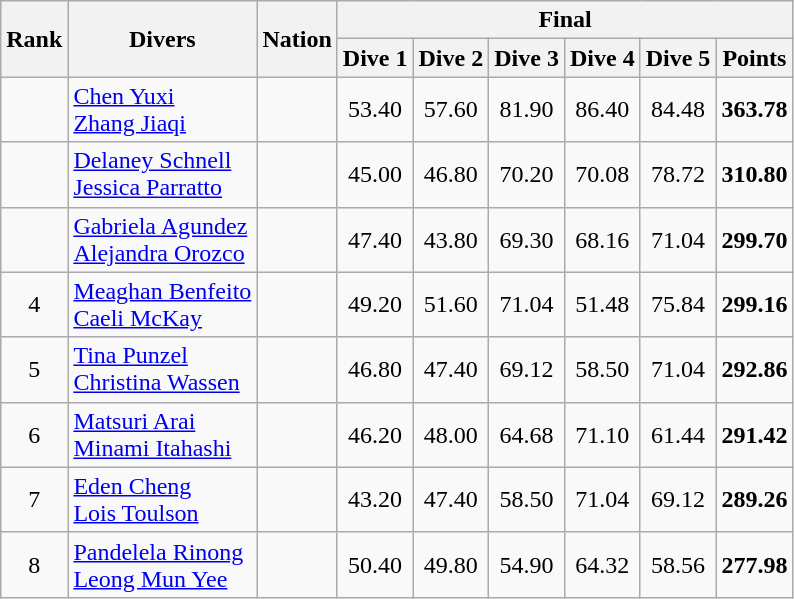<table class="wikitable sortable" style="text-align:center">
<tr>
<th rowspan=2 data-sort-type=number>Rank</th>
<th rowspan=2>Divers</th>
<th rowspan=2>Nation</th>
<th colspan=6>Final</th>
</tr>
<tr>
<th>Dive 1</th>
<th>Dive 2</th>
<th>Dive 3</th>
<th>Dive 4</th>
<th>Dive 5</th>
<th>Points</th>
</tr>
<tr>
<td></td>
<td align="left"><a href='#'>Chen Yuxi</a><br><a href='#'>Zhang Jiaqi</a></td>
<td align="left"></td>
<td>53.40</td>
<td>57.60</td>
<td>81.90</td>
<td>86.40</td>
<td>84.48</td>
<td><strong>363.78</strong></td>
</tr>
<tr>
<td></td>
<td align="left"><a href='#'>Delaney Schnell</a><br> <a href='#'>Jessica Parratto</a></td>
<td align="left"></td>
<td>45.00</td>
<td>46.80</td>
<td>70.20</td>
<td>70.08</td>
<td>78.72</td>
<td><strong>310.80</strong></td>
</tr>
<tr>
<td></td>
<td align="left"><a href='#'>Gabriela Agundez</a><br><a href='#'>Alejandra Orozco</a></td>
<td align="left"></td>
<td>47.40</td>
<td>43.80</td>
<td>69.30</td>
<td>68.16</td>
<td>71.04</td>
<td><strong>299.70</strong></td>
</tr>
<tr>
<td>4</td>
<td align="left"><a href='#'>Meaghan Benfeito</a><br><a href='#'>Caeli McKay</a></td>
<td align="left"></td>
<td>49.20</td>
<td>51.60</td>
<td>71.04</td>
<td>51.48</td>
<td>75.84</td>
<td><strong>299.16</strong></td>
</tr>
<tr>
<td>5</td>
<td align="left"><a href='#'>Tina Punzel</a><br> <a href='#'>Christina Wassen</a></td>
<td align="left"></td>
<td>46.80</td>
<td>47.40</td>
<td>69.12</td>
<td>58.50</td>
<td>71.04</td>
<td><strong>292.86</strong></td>
</tr>
<tr>
<td>6</td>
<td align="left"><a href='#'>Matsuri Arai</a><br><a href='#'>Minami Itahashi</a></td>
<td align="left"></td>
<td>46.20</td>
<td>48.00</td>
<td>64.68</td>
<td>71.10</td>
<td>61.44</td>
<td><strong>291.42</strong></td>
</tr>
<tr>
<td>7</td>
<td align="left"><a href='#'>Eden Cheng</a><br><a href='#'>Lois Toulson</a></td>
<td align="left"></td>
<td>43.20</td>
<td>47.40</td>
<td>58.50</td>
<td>71.04</td>
<td>69.12</td>
<td><strong>289.26</strong></td>
</tr>
<tr>
<td>8</td>
<td align="left"><a href='#'>Pandelela Rinong</a><br> <a href='#'>Leong Mun Yee</a></td>
<td align="left"></td>
<td>50.40</td>
<td>49.80</td>
<td>54.90</td>
<td>64.32</td>
<td>58.56</td>
<td><strong>277.98</strong></td>
</tr>
</table>
